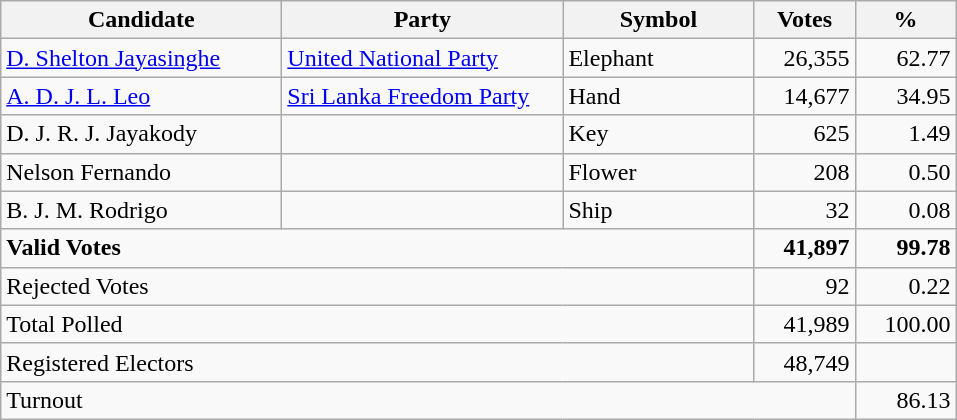<table class="wikitable" border="1" style="text-align:right;">
<tr>
<th align=left width="180">Candidate</th>
<th align=left width="180">Party</th>
<th align=left width="120">Symbol</th>
<th align=left width="60">Votes</th>
<th align=left width="60">%</th>
</tr>
<tr>
<td align=left><a href='#'>D. Shelton Jayasinghe</a></td>
<td align=left><a href='#'>United National Party</a></td>
<td align=left>Elephant</td>
<td>26,355</td>
<td>62.77</td>
</tr>
<tr>
<td align=left><a href='#'>A. D. J. L. Leo</a></td>
<td align=left><a href='#'>Sri Lanka Freedom Party</a></td>
<td align=left>Hand</td>
<td>14,677</td>
<td>34.95</td>
</tr>
<tr>
<td align=left>D. J. R. J. Jayakody</td>
<td align=left></td>
<td align=left>Key</td>
<td>625</td>
<td>1.49</td>
</tr>
<tr>
<td align=left>Nelson Fernando</td>
<td align=left></td>
<td align=left>Flower</td>
<td>208</td>
<td>0.50</td>
</tr>
<tr>
<td align=left>B. J. M. Rodrigo</td>
<td align=left></td>
<td align=left>Ship</td>
<td>32</td>
<td>0.08</td>
</tr>
<tr>
<td align=left colspan=3><strong>Valid Votes</strong></td>
<td><strong>41,897</strong></td>
<td><strong>99.78</strong></td>
</tr>
<tr>
<td align=left colspan=3>Rejected Votes</td>
<td>92</td>
<td>0.22</td>
</tr>
<tr>
<td align=left colspan=3>Total Polled</td>
<td>41,989</td>
<td>100.00</td>
</tr>
<tr>
<td align=left colspan=3>Registered Electors</td>
<td>48,749</td>
<td></td>
</tr>
<tr>
<td align=left colspan=4>Turnout</td>
<td>86.13</td>
</tr>
</table>
